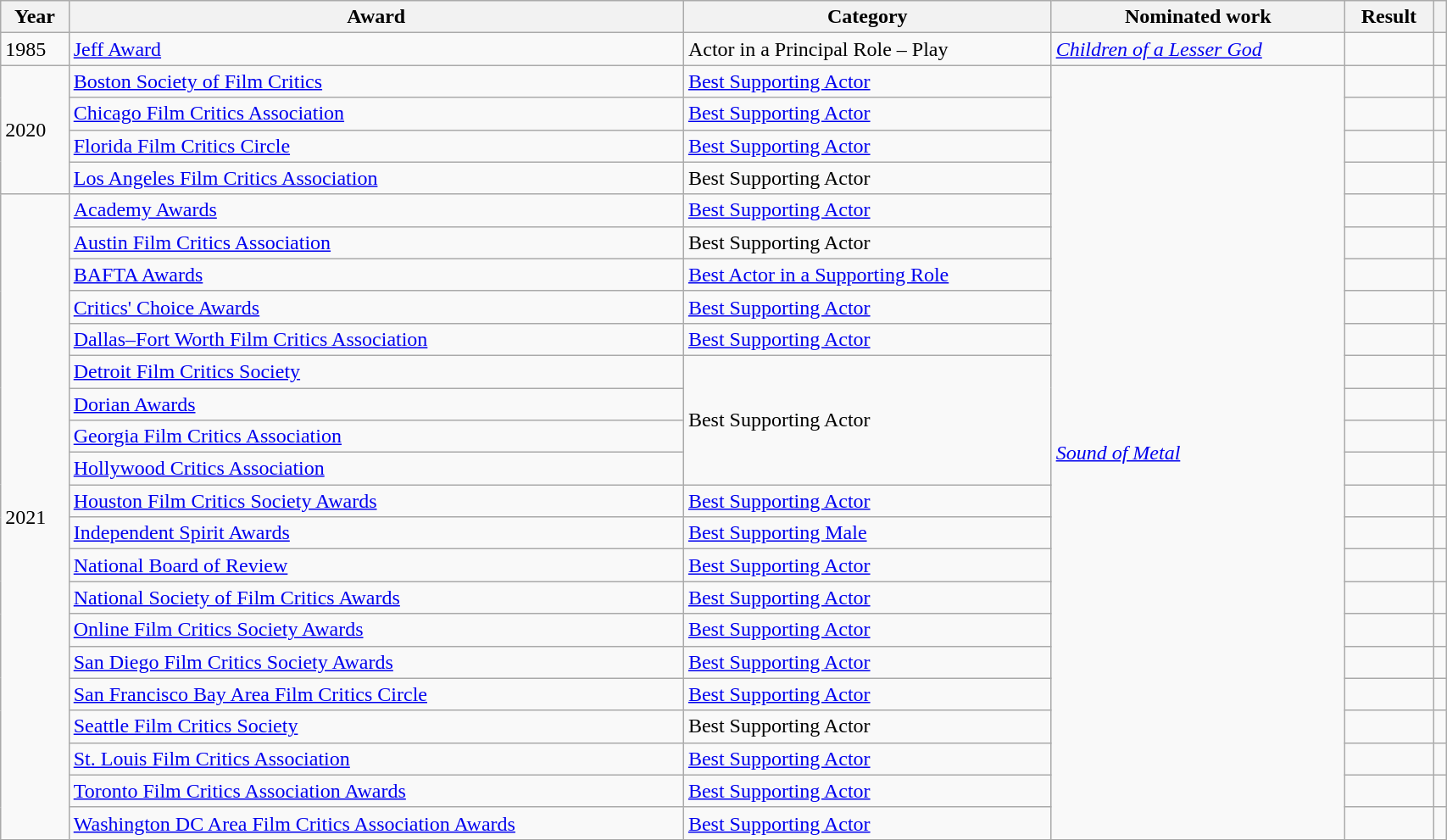<table class="wikitable" width=90%>
<tr>
<th>Year</th>
<th>Award</th>
<th>Category</th>
<th>Nominated work</th>
<th>Result</th>
<th></th>
</tr>
<tr>
<td>1985</td>
<td><a href='#'>Jeff Award</a></td>
<td>Actor in a Principal Role – Play</td>
<td><em><a href='#'>Children of a Lesser God</a></em></td>
<td></td>
<td></td>
</tr>
<tr>
<td rowspan="4">2020</td>
<td><a href='#'>Boston Society of Film Critics</a></td>
<td><a href='#'>Best Supporting Actor</a></td>
<td rowspan="24"><em><a href='#'>Sound of Metal</a></em></td>
<td></td>
<td></td>
</tr>
<tr>
<td><a href='#'>Chicago Film Critics Association</a></td>
<td><a href='#'>Best Supporting Actor</a></td>
<td></td>
<td></td>
</tr>
<tr>
<td><a href='#'>Florida Film Critics Circle</a></td>
<td><a href='#'>Best Supporting Actor</a></td>
<td></td>
<td></td>
</tr>
<tr>
<td><a href='#'>Los Angeles Film Critics Association</a></td>
<td>Best Supporting Actor</td>
<td></td>
<td></td>
</tr>
<tr>
<td rowspan="20">2021</td>
<td><a href='#'>Academy Awards</a></td>
<td><a href='#'>Best Supporting Actor</a></td>
<td></td>
<td></td>
</tr>
<tr>
<td><a href='#'>Austin Film Critics Association</a></td>
<td>Best Supporting Actor</td>
<td></td>
<td></td>
</tr>
<tr>
<td><a href='#'>BAFTA Awards</a></td>
<td><a href='#'>Best Actor in a Supporting Role</a></td>
<td></td>
<td></td>
</tr>
<tr>
<td><a href='#'>Critics' Choice Awards</a></td>
<td><a href='#'>Best Supporting Actor</a></td>
<td></td>
<td></td>
</tr>
<tr>
<td><a href='#'>Dallas–Fort Worth Film Critics Association</a></td>
<td><a href='#'>Best Supporting Actor</a></td>
<td></td>
<td></td>
</tr>
<tr>
<td><a href='#'>Detroit Film Critics Society</a></td>
<td rowspan="4">Best Supporting Actor</td>
<td></td>
<td></td>
</tr>
<tr>
<td><a href='#'>Dorian Awards</a></td>
<td></td>
<td></td>
</tr>
<tr>
<td><a href='#'>Georgia Film Critics Association</a></td>
<td></td>
<td></td>
</tr>
<tr>
<td><a href='#'>Hollywood Critics Association</a></td>
<td></td>
<td></td>
</tr>
<tr>
<td><a href='#'>Houston Film Critics Society Awards</a></td>
<td><a href='#'>Best Supporting Actor</a></td>
<td></td>
<td></td>
</tr>
<tr>
<td><a href='#'>Independent Spirit Awards</a></td>
<td><a href='#'>Best Supporting Male</a></td>
<td></td>
<td></td>
</tr>
<tr>
<td><a href='#'>National Board of Review</a></td>
<td><a href='#'>Best Supporting Actor</a></td>
<td></td>
<td></td>
</tr>
<tr>
<td><a href='#'>National Society of Film Critics Awards</a></td>
<td><a href='#'>Best Supporting Actor</a></td>
<td></td>
<td></td>
</tr>
<tr>
<td><a href='#'>Online Film Critics Society Awards</a></td>
<td><a href='#'>Best Supporting Actor</a></td>
<td></td>
<td></td>
</tr>
<tr>
<td><a href='#'>San Diego Film Critics Society Awards</a></td>
<td><a href='#'>Best Supporting Actor</a></td>
<td></td>
<td></td>
</tr>
<tr>
<td><a href='#'>San Francisco Bay Area Film Critics Circle</a></td>
<td><a href='#'>Best Supporting Actor</a></td>
<td></td>
<td></td>
</tr>
<tr>
<td><a href='#'>Seattle Film Critics Society</a></td>
<td>Best Supporting Actor</td>
<td></td>
<td></td>
</tr>
<tr>
<td><a href='#'>St. Louis Film Critics Association</a></td>
<td><a href='#'>Best Supporting Actor</a></td>
<td></td>
<td></td>
</tr>
<tr>
<td><a href='#'>Toronto Film Critics Association Awards</a></td>
<td><a href='#'>Best Supporting Actor</a></td>
<td></td>
<td></td>
</tr>
<tr>
<td><a href='#'>Washington DC Area Film Critics Association Awards</a></td>
<td><a href='#'>Best Supporting Actor</a></td>
<td></td>
<td></td>
</tr>
</table>
